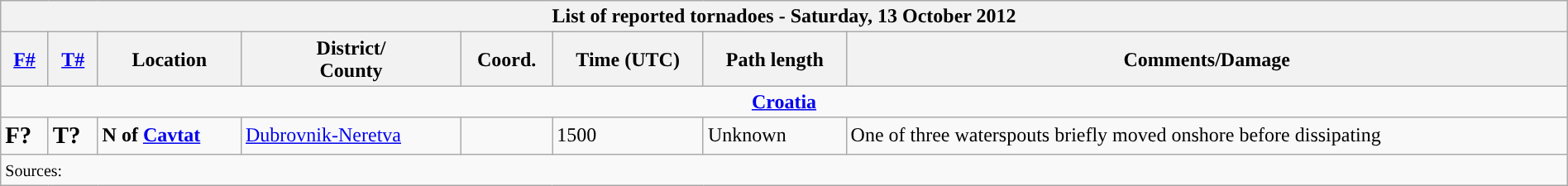<table class="wikitable collapsible" width="100%">
<tr>
<th colspan="8">List of reported tornadoes - Saturday, 13 October 2012</th>
</tr>
<tr>
<th><a href='#'>F#</a></th>
<th><a href='#'>T#</a></th>
<th>Location</th>
<th>District/<br>County</th>
<th>Coord.</th>
<th>Time (UTC)</th>
<th>Path length</th>
<th>Comments/Damage</th>
</tr>
<tr>
<td colspan="8" align=center><strong><a href='#'>Croatia</a></strong></td>
</tr>
<tr>
<td><big><strong>F?</strong></big></td>
<td><big><strong>T?</strong></big></td>
<td><strong>N of <a href='#'>Cavtat</a></strong></td>
<td><a href='#'>Dubrovnik-Neretva</a></td>
<td></td>
<td>1500</td>
<td>Unknown</td>
<td>One of three waterspouts briefly moved onshore before dissipating</td>
</tr>
<tr>
<td colspan="8"><small>Sources:  </small></td>
</tr>
</table>
